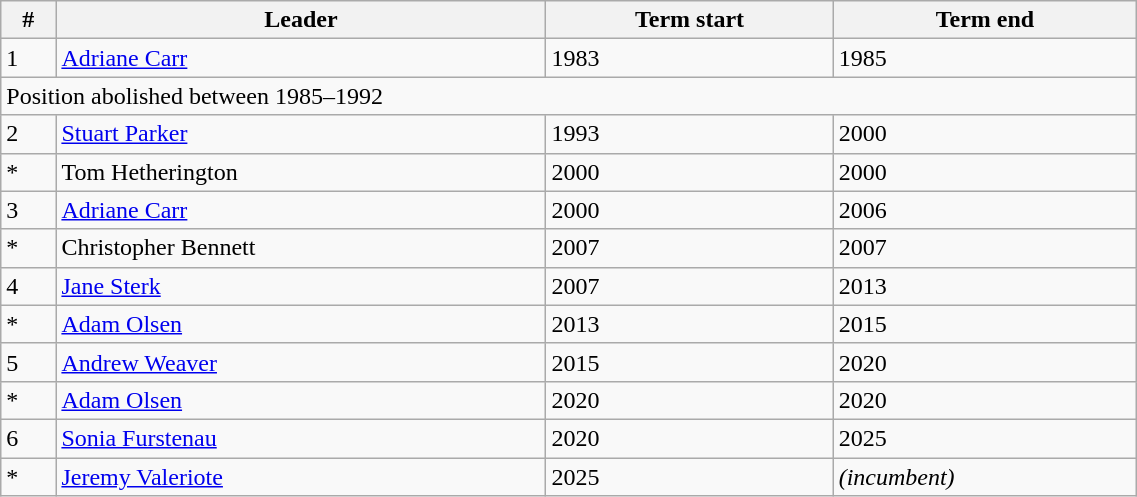<table class="wikitable" width="60%">
<tr>
<th>#</th>
<th>Leader</th>
<th>Term start</th>
<th>Term end</th>
</tr>
<tr>
<td>1</td>
<td><a href='#'>Adriane Carr</a></td>
<td>1983</td>
<td>1985</td>
</tr>
<tr>
<td colspan="4">Position abolished between 1985–1992</td>
</tr>
<tr>
<td>2</td>
<td><a href='#'>Stuart Parker</a></td>
<td>1993</td>
<td>2000</td>
</tr>
<tr>
<td>*</td>
<td>Tom Hetherington </td>
<td>2000</td>
<td>2000</td>
</tr>
<tr>
<td>3</td>
<td><a href='#'>Adriane Carr</a></td>
<td>2000</td>
<td>2006</td>
</tr>
<tr>
<td>*</td>
<td>Christopher Bennett </td>
<td>2007</td>
<td>2007</td>
</tr>
<tr>
<td>4</td>
<td><a href='#'>Jane Sterk</a></td>
<td>2007</td>
<td>2013</td>
</tr>
<tr>
<td>*</td>
<td><a href='#'>Adam Olsen</a> </td>
<td>2013</td>
<td>2015</td>
</tr>
<tr>
<td>5</td>
<td><a href='#'>Andrew Weaver</a></td>
<td>2015</td>
<td>2020</td>
</tr>
<tr>
<td>*</td>
<td><a href='#'>Adam Olsen</a> </td>
<td>2020</td>
<td>2020</td>
</tr>
<tr>
<td>6</td>
<td><a href='#'>Sonia Furstenau</a></td>
<td>2020</td>
<td>2025</td>
</tr>
<tr>
<td>*</td>
<td><a href='#'>Jeremy Valeriote</a> </td>
<td>2025</td>
<td><em>(incumbent)</em></td>
</tr>
</table>
